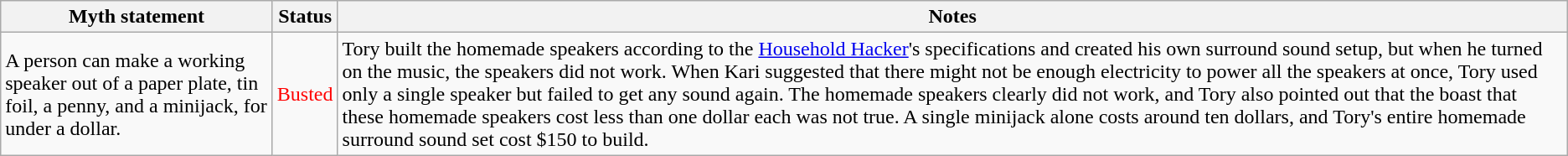<table class="wikitable plainrowheaders">
<tr>
<th>Myth statement</th>
<th>Status</th>
<th>Notes</th>
</tr>
<tr>
<td>A person can make a working speaker out of a paper plate, tin foil, a penny, and a minijack, for under a dollar.</td>
<td style="color:red">Busted</td>
<td>Tory built the homemade speakers according to the <a href='#'>Household Hacker</a>'s specifications and created his own surround sound setup, but when he turned on the music, the speakers did not work. When Kari suggested that there might not be enough electricity to power all the speakers at once, Tory used only a single speaker but failed to get any sound again. The homemade speakers clearly did not work, and Tory also pointed out that the boast that these homemade speakers cost less than one dollar each was not true. A single minijack alone costs around ten dollars, and Tory's entire homemade surround sound set cost $150 to build.</td>
</tr>
</table>
